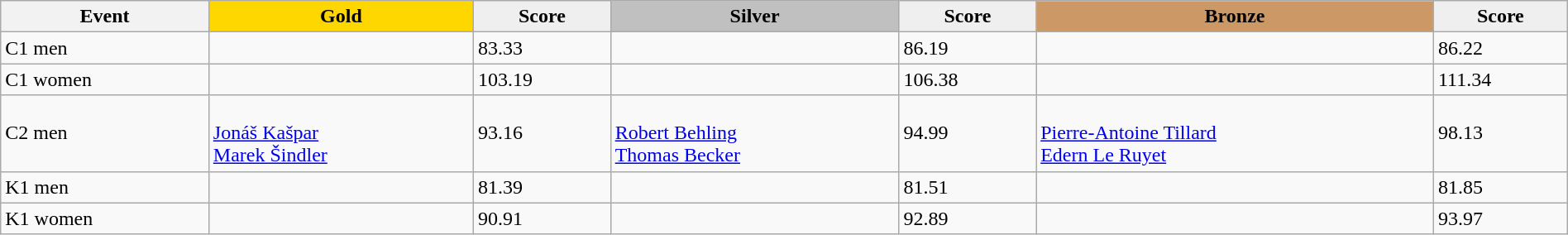<table class="wikitable" width=100%>
<tr>
<th>Event</th>
<td align=center bgcolor="gold"><strong>Gold</strong></td>
<td align=center bgcolor="EFEFEF"><strong>Score</strong></td>
<td align=center bgcolor="silver"><strong>Silver</strong></td>
<td align=center bgcolor="EFEFEF"><strong>Score</strong></td>
<td align=center bgcolor="CC9966"><strong>Bronze</strong></td>
<td align=center bgcolor="EFEFEF"><strong>Score</strong></td>
</tr>
<tr>
<td>C1 men</td>
<td></td>
<td>83.33</td>
<td></td>
<td>86.19</td>
<td></td>
<td>86.22</td>
</tr>
<tr>
<td>C1 women</td>
<td></td>
<td>103.19</td>
<td></td>
<td>106.38</td>
<td></td>
<td>111.34</td>
</tr>
<tr>
<td>C2 men</td>
<td><br><a href='#'>Jonáš Kašpar</a><br><a href='#'>Marek Šindler</a></td>
<td>93.16</td>
<td><br><a href='#'>Robert Behling</a><br><a href='#'>Thomas Becker</a></td>
<td>94.99</td>
<td><br><a href='#'>Pierre-Antoine Tillard</a><br><a href='#'>Edern Le Ruyet</a></td>
<td>98.13</td>
</tr>
<tr>
<td>K1 men</td>
<td></td>
<td>81.39</td>
<td></td>
<td>81.51</td>
<td></td>
<td>81.85</td>
</tr>
<tr>
<td>K1 women</td>
<td></td>
<td>90.91</td>
<td></td>
<td>92.89</td>
<td></td>
<td>93.97</td>
</tr>
</table>
